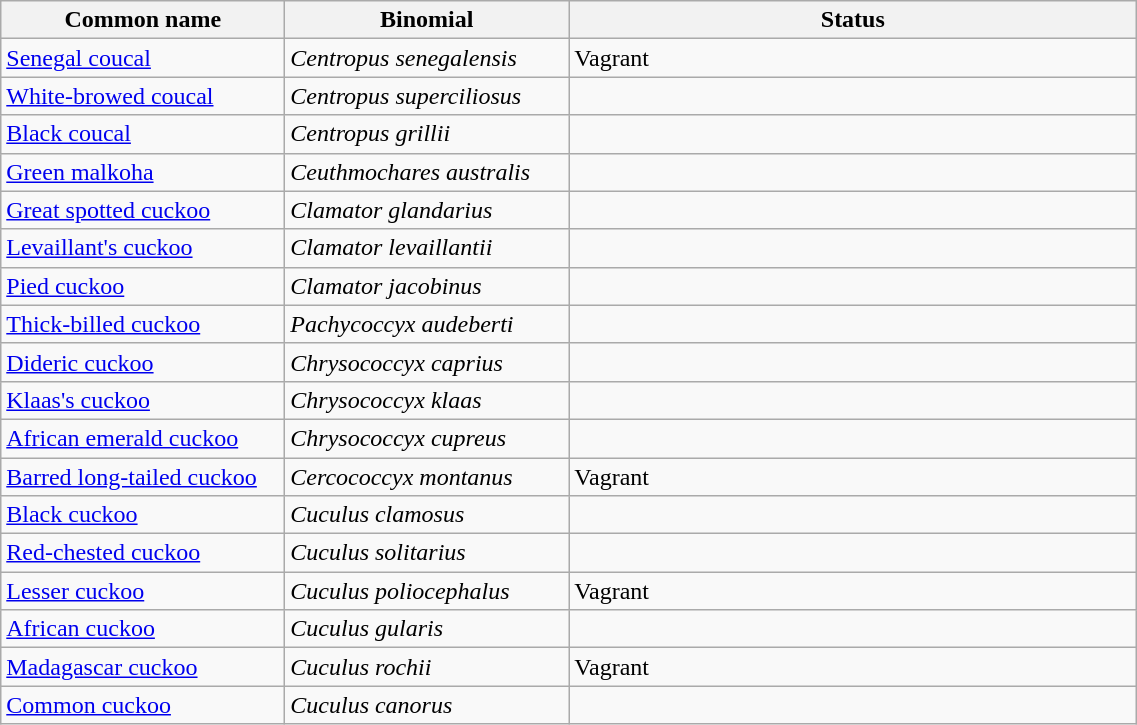<table width=60% class="wikitable">
<tr>
<th width=25%>Common name</th>
<th width=25%>Binomial</th>
<th width=50%>Status</th>
</tr>
<tr>
<td><a href='#'>Senegal coucal</a></td>
<td><em>Centropus senegalensis</em></td>
<td>Vagrant</td>
</tr>
<tr>
<td><a href='#'>White-browed coucal</a></td>
<td><em>Centropus superciliosus</em></td>
<td></td>
</tr>
<tr>
<td><a href='#'>Black coucal</a></td>
<td><em>Centropus grillii</em></td>
<td></td>
</tr>
<tr>
<td><a href='#'>Green malkoha</a></td>
<td><em>Ceuthmochares australis</em></td>
<td></td>
</tr>
<tr>
<td><a href='#'>Great spotted cuckoo</a></td>
<td><em>Clamator glandarius</em></td>
<td></td>
</tr>
<tr>
<td><a href='#'>Levaillant's cuckoo</a></td>
<td><em>Clamator levaillantii</em></td>
<td></td>
</tr>
<tr>
<td><a href='#'>Pied cuckoo</a></td>
<td><em>Clamator jacobinus</em></td>
<td></td>
</tr>
<tr>
<td><a href='#'>Thick-billed cuckoo</a></td>
<td><em>Pachycoccyx audeberti</em></td>
<td></td>
</tr>
<tr>
<td><a href='#'>Dideric cuckoo</a></td>
<td><em>Chrysococcyx caprius</em></td>
<td></td>
</tr>
<tr>
<td><a href='#'>Klaas's cuckoo</a></td>
<td><em>Chrysococcyx klaas</em></td>
<td></td>
</tr>
<tr>
<td><a href='#'>African emerald cuckoo</a></td>
<td><em>Chrysococcyx cupreus</em></td>
<td></td>
</tr>
<tr>
<td><a href='#'>Barred long-tailed cuckoo</a></td>
<td><em>Cercococcyx montanus</em></td>
<td>Vagrant</td>
</tr>
<tr>
<td><a href='#'>Black cuckoo</a></td>
<td><em>Cuculus clamosus</em></td>
<td></td>
</tr>
<tr>
<td><a href='#'>Red-chested cuckoo</a></td>
<td><em>Cuculus solitarius</em></td>
<td></td>
</tr>
<tr>
<td><a href='#'>Lesser cuckoo</a></td>
<td><em>Cuculus poliocephalus</em></td>
<td>Vagrant</td>
</tr>
<tr>
<td><a href='#'>African cuckoo</a></td>
<td><em>Cuculus gularis</em></td>
<td></td>
</tr>
<tr>
<td><a href='#'>Madagascar cuckoo</a></td>
<td><em>Cuculus rochii</em></td>
<td>Vagrant</td>
</tr>
<tr>
<td><a href='#'>Common cuckoo</a></td>
<td><em>Cuculus canorus</em></td>
<td></td>
</tr>
</table>
